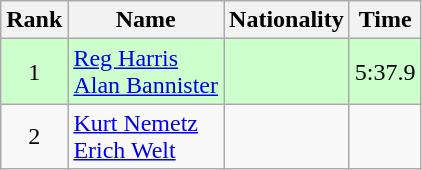<table class="wikitable sortable" style="text-align:center">
<tr>
<th>Rank</th>
<th>Name</th>
<th>Nationality</th>
<th>Time</th>
</tr>
<tr bgcolor=ccffcc>
<td>1</td>
<td align=left><a href='#'>Reg Harris</a><br><a href='#'>Alan Bannister</a></td>
<td align=left></td>
<td>5:37.9</td>
</tr>
<tr>
<td>2</td>
<td align=left><a href='#'>Kurt Nemetz</a><br><a href='#'>Erich Welt</a></td>
<td align=left></td>
<td></td>
</tr>
</table>
